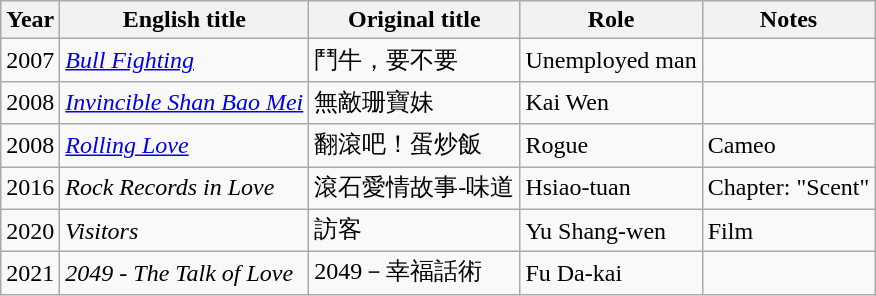<table class="wikitable sortable">
<tr>
<th>Year</th>
<th>English title</th>
<th>Original title</th>
<th>Role</th>
<th class="unsortable">Notes</th>
</tr>
<tr>
<td>2007</td>
<td><em><a href='#'>Bull Fighting</a></em></td>
<td>鬥牛，要不要</td>
<td>Unemployed man</td>
<td></td>
</tr>
<tr>
<td>2008</td>
<td><em><a href='#'>Invincible Shan Bao Mei</a></em></td>
<td>無敵珊寶妹</td>
<td>Kai Wen</td>
<td></td>
</tr>
<tr>
<td>2008</td>
<td><em><a href='#'>Rolling Love</a></em></td>
<td>翻滾吧！蛋炒飯</td>
<td>Rogue</td>
<td>Cameo</td>
</tr>
<tr>
<td>2016</td>
<td><em>Rock Records in Love</em></td>
<td>滾石愛情故事-味道</td>
<td>Hsiao-tuan</td>
<td>Chapter: "Scent"</td>
</tr>
<tr>
<td>2020</td>
<td><em>Visitors</em></td>
<td>訪客</td>
<td>Yu Shang-wen</td>
<td>Film</td>
</tr>
<tr>
<td>2021</td>
<td><em>2049 - The Talk of Love</em></td>
<td>2049－幸福話術</td>
<td>Fu Da-kai</td>
<td></td>
</tr>
</table>
